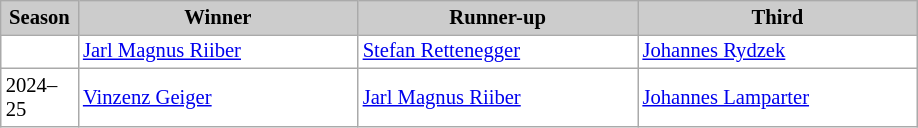<table class="wikitable plainrowheaders" style="background:#fff; font-size:86%; border:grey solid 1px; border-collapse:collapse;">
<tr style="background:#ccc; text-align:center;">
<th scope="col" style="background:#ccc; width:45px;">Season</th>
<th scope="col" style="background:#ccc; width:180px;">Winner</th>
<th scope="col" style="background:#ccc; width:180px;">Runner-up</th>
<th scope="col" style="background:#ccc; width:180px;">Third</th>
</tr>
<tr>
<td></td>
<td> <a href='#'>Jarl Magnus Riiber</a></td>
<td> <a href='#'>Stefan Rettenegger</a></td>
<td> <a href='#'>Johannes Rydzek</a></td>
</tr>
<tr>
<td>2024–25</td>
<td> <a href='#'>Vinzenz Geiger</a></td>
<td> <a href='#'>Jarl Magnus Riiber</a></td>
<td> <a href='#'>Johannes Lamparter</a></td>
</tr>
</table>
